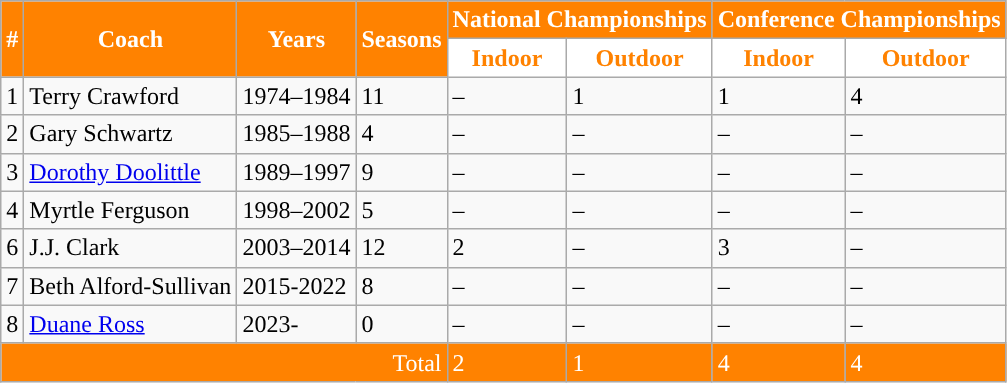<table class="wikitable">
<tr>
<th rowspan="2" style="background: #FF8200; color:white;">#</th>
<th rowspan="2" style="background: #FF8200; color:white;">Coach</th>
<th rowspan="2" style="background: #FF8200; color:white;">Years</th>
<th rowspan="2" style="background: #FF8200; color:white;">Seasons</th>
<th colspan="2" style="background: #FF8200; color:white;">National Championships</th>
<th colspan="2" style="background: #FF8200; color:white;">Conference Championships</th>
</tr>
<tr align="center" style="width:20px; background: white; color:#FF8200; text-align:center">
<td><strong>Indoor</strong></td>
<td><strong>Outdoor</strong></td>
<td><strong>Indoor</strong></td>
<td><strong>Outdoor</strong></td>
</tr>
<tr>
<td>1</td>
<td>Terry Crawford</td>
<td>1974–1984</td>
<td>11</td>
<td>–</td>
<td>1</td>
<td>1</td>
<td>4</td>
</tr>
<tr>
<td>2</td>
<td>Gary Schwartz</td>
<td>1985–1988</td>
<td>4</td>
<td>–</td>
<td>–</td>
<td>–</td>
<td>–</td>
</tr>
<tr>
<td>3</td>
<td><a href='#'>Dorothy Doolittle</a></td>
<td>1989–1997</td>
<td>9</td>
<td>–</td>
<td>–</td>
<td>–</td>
<td>–</td>
</tr>
<tr>
<td>4</td>
<td>Myrtle Ferguson</td>
<td>1998–2002</td>
<td>5</td>
<td>–</td>
<td>–</td>
<td>–</td>
<td>–</td>
</tr>
<tr>
<td>6</td>
<td>J.J. Clark</td>
<td>2003–2014</td>
<td>12</td>
<td>2</td>
<td>–</td>
<td>3</td>
<td>–</td>
</tr>
<tr>
<td>7</td>
<td>Beth Alford-Sullivan</td>
<td>2015-2022</td>
<td>8</td>
<td>–</td>
<td>–</td>
<td>–</td>
<td>–</td>
</tr>
<tr>
<td>8</td>
<td><a href='#'>Duane Ross</a></td>
<td>2023-</td>
<td>0</td>
<td>–</td>
<td>–</td>
<td>–</td>
<td>–</td>
</tr>
<tr style= "background: #FF8200; color:white">
<td colspan="4" align="right">Total</td>
<td>2</td>
<td>1</td>
<td>4</td>
<td>4</td>
</tr>
</table>
